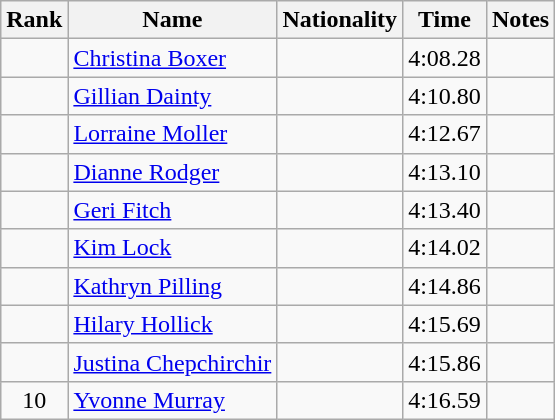<table class="wikitable sortable" style=" text-align:center">
<tr>
<th>Rank</th>
<th>Name</th>
<th>Nationality</th>
<th>Time</th>
<th>Notes</th>
</tr>
<tr>
<td></td>
<td align=left><a href='#'>Christina Boxer</a></td>
<td align=left></td>
<td>4:08.28</td>
<td></td>
</tr>
<tr>
<td></td>
<td align=left><a href='#'>Gillian Dainty</a></td>
<td align=left></td>
<td>4:10.80</td>
<td></td>
</tr>
<tr>
<td></td>
<td align=left><a href='#'>Lorraine Moller</a></td>
<td align=left></td>
<td>4:12.67</td>
<td></td>
</tr>
<tr>
<td></td>
<td align=left><a href='#'>Dianne Rodger</a></td>
<td align=left></td>
<td>4:13.10</td>
<td></td>
</tr>
<tr>
<td></td>
<td align=left><a href='#'>Geri Fitch</a></td>
<td align=left></td>
<td>4:13.40</td>
<td></td>
</tr>
<tr>
<td></td>
<td align=left><a href='#'>Kim Lock</a></td>
<td align=left></td>
<td>4:14.02</td>
<td></td>
</tr>
<tr>
<td></td>
<td align=left><a href='#'>Kathryn Pilling</a></td>
<td align=left></td>
<td>4:14.86</td>
<td></td>
</tr>
<tr>
<td></td>
<td align=left><a href='#'>Hilary Hollick</a></td>
<td align=left></td>
<td>4:15.69</td>
<td></td>
</tr>
<tr>
<td></td>
<td align=left><a href='#'>Justina Chepchirchir</a></td>
<td align=left></td>
<td>4:15.86</td>
<td></td>
</tr>
<tr>
<td>10</td>
<td align=left><a href='#'>Yvonne Murray</a></td>
<td align=left></td>
<td>4:16.59</td>
<td></td>
</tr>
</table>
